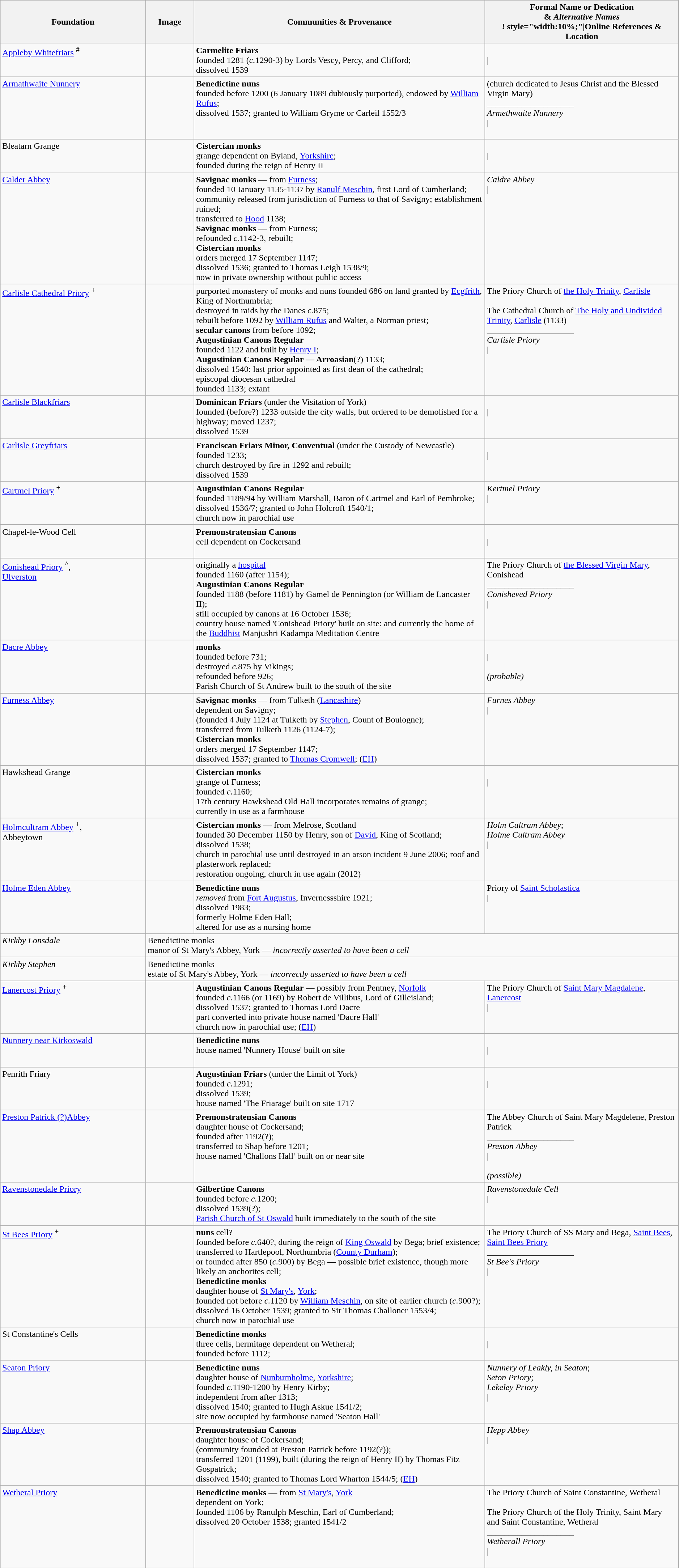<table style="width:99%;" class="wikitable">
<tr>
<th style="width:15%;">Foundation</th>
<th style="width:5%;">Image</th>
<th style="width:30%;">Communities & Provenance</th>
<th style="width:20%;">Formal Name or Dedication <br>& <em>Alternative Names</em><br><noinclude>! style="width:10%;"|Online References & Location</noinclude></th>
</tr>
<tr valign=top>
<td><a href='#'>Appleby Whitefriars</a> <sup>#</sup></td>
<td></td>
<td><strong>Carmelite Friars</strong><br>founded 1281 (<em>c.</em>1290-3) by Lords Vescy, Percy, and Clifford;<br>dissolved 1539</td>
<td><br><noinclude>|<br><br></noinclude></td>
</tr>
<tr valign=top>
<td><a href='#'>Armathwaite Nunnery</a></td>
<td></td>
<td><strong>Benedictine nuns</strong><br>founded before 1200 (6 January 1089 dubiously purported), endowed by <a href='#'>William Rufus</a>;<br>dissolved 1537; granted to William Gryme or Carleil 1552/3</td>
<td>(church dedicated to Jesus Christ and the Blessed Virgin Mary)<br>____________________<br><em>Armethwaite Nunnery</em><br><noinclude>|<br><br></noinclude></td>
</tr>
<tr valign=top>
<td>Bleatarn Grange</td>
<td></td>
<td><strong>Cistercian monks</strong><br>grange dependent on Byland, <a href='#'>Yorkshire</a>;<br>founded during the reign of Henry II</td>
<td><br><noinclude>|</noinclude></td>
</tr>
<tr valign=top>
<td><a href='#'>Calder Abbey</a></td>
<td></td>
<td><strong>Savignac monks</strong> — from <a href='#'>Furness</a>;<br>founded 10 January 1135-1137 by <a href='#'>Ranulf Meschin</a>, first Lord of Cumberland;<br>community released from jurisdiction of Furness to that of Savigny; establishment ruined;<br>transferred to <a href='#'>Hood</a> 1138;<br><strong>Savignac monks</strong> — from Furness;<br>refounded <em>c.</em>1142-3, rebuilt;<br><strong>Cistercian monks</strong><br>orders merged 17 September 1147;<br>dissolved 1536; granted to Thomas Leigh 1538/9;<br>now in private ownership without public access</td>
<td><em>Caldre Abbey</em><br><noinclude>|<br><br></noinclude></td>
</tr>
<tr valign=top>
<td><a href='#'>Carlisle Cathedral Priory</a> <sup>+</sup></td>
<td></td>
<td>purported monastery of monks and nuns founded 686 on land granted by <a href='#'>Ecgfrith</a>, King of Northumbria;<br>destroyed in raids by the Danes <em>c.</em>875;<br>rebuilt before 1092 by <a href='#'>William Rufus</a> and Walter, a Norman priest;<br><strong>secular canons</strong> from before 1092;<br><strong>Augustinian Canons Regular</strong> <br>founded 1122 and built by <a href='#'>Henry I</a>;<br><strong>Augustinian Canons Regular — Arroasian</strong>(?)<noinclude></noinclude> 1133;<br>dissolved 1540: last prior appointed as first dean of the cathedral;<br>episcopal diocesan cathedral<br>founded 1133; extant</td>
<td>The Priory Church of <a href='#'>the Holy Trinity</a>, <a href='#'>Carlisle</a><br><br>The Cathedral Church of <a href='#'>The Holy and Undivided Trinity</a>, <a href='#'>Carlisle</a> (1133)<br>____________________<br><em>Carlisle Priory</em><br><noinclude>|<br><br></noinclude></td>
</tr>
<tr valign=top>
<td><a href='#'>Carlisle Blackfriars</a></td>
<td></td>
<td><strong>Dominican Friars</strong> (under the Visitation of York)<br>founded (before?) 1233 outside the city walls, but ordered to be demolished for a highway; moved 1237;<br>dissolved 1539</td>
<td><br><noinclude>|<br><br></noinclude></td>
</tr>
<tr valign=top>
<td><a href='#'>Carlisle Greyfriars</a></td>
<td></td>
<td><strong>Franciscan Friars Minor, Conventual</strong> (under the Custody of Newcastle)<br>founded 1233;<br>church destroyed by fire in 1292 and rebuilt;<br>dissolved 1539</td>
<td><br><noinclude>|<br><br></noinclude></td>
</tr>
<tr valign=top>
<td><a href='#'>Cartmel Priory</a> <sup>+</sup></td>
<td></td>
<td><strong>Augustinian Canons Regular</strong><br>founded 1189/94 by William Marshall, Baron of Cartmel and Earl of Pembroke;<br>dissolved 1536/7; granted to John Holcroft 1540/1;<br>church now in parochial use</td>
<td><em>Kertmel Priory</em><br><noinclude>|<br><br></noinclude></td>
</tr>
<tr valign=top>
<td>Chapel-le-Wood Cell</td>
<td></td>
<td><strong>Premonstratensian Canons</strong><br>cell dependent on Cockersand</td>
<td><br><noinclude>|<br><br></noinclude></td>
</tr>
<tr valign=top>
<td><a href='#'>Conishead Priory</a> <sup>^</sup>,<br><a href='#'>Ulverston</a></td>
<td></td>
<td>originally a <a href='#'>hospital</a><br>founded 1160 (after 1154);<br><strong>Augustinian Canons Regular</strong><br>founded 1188 (before 1181) by Gamel de Pennington (or William de Lancaster II);<br>still occupied by canons at 16 October 1536;<br>country house named 'Conishead Priory' built on site: and currently the home of the <a href='#'>Buddhist</a> Manjushri Kadampa Meditation Centre</td>
<td>The Priory Church of <a href='#'>the Blessed Virgin Mary</a>, Conishead<br>____________________<br><em>Conisheved Priory</em><br><noinclude>|<br><br></noinclude></td>
</tr>
<tr valign=top>
<td><a href='#'>Dacre Abbey</a></td>
<td></td>
<td><strong>monks</strong><br>founded before 731;<br>destroyed <em>c.</em>875 by Vikings;<br>refounded before 926;<br>Parish Church of St Andrew built to the south of the site</td>
<td><br><noinclude>|<br><br> <em>(probable)</em></noinclude></td>
</tr>
<tr valign=top>
<td><a href='#'>Furness Abbey</a></td>
<td></td>
<td><strong>Savignac monks</strong> — from Tulketh (<a href='#'>Lancashire</a>)<br>dependent on Savigny;<br>(founded 4 July 1124 at Tulketh by <a href='#'>Stephen</a>, Count of Boulogne);<br>transferred from Tulketh 1126 (1124-7);<br><strong>Cistercian monks</strong><br>orders merged 17 September 1147;<br>dissolved 1537; granted to <a href='#'>Thomas Cromwell</a>; (<a href='#'>EH</a>)</td>
<td><em>Furnes Abbey</em><br><noinclude>|<br><br><br></noinclude></td>
</tr>
<tr valign=top>
<td>Hawkshead Grange</td>
<td></td>
<td><strong>Cistercian monks</strong><br>grange of Furness;<br>founded <em>c.</em>1160;<br>17th century Hawkshead Old Hall incorporates remains of grange;<br>currently in use as a farmhouse</td>
<td><br><noinclude>|<br><br></noinclude></td>
</tr>
<tr valign=top>
<td><a href='#'>Holmcultram Abbey</a> <sup>+</sup>, <br>Abbeytown</td>
<td></td>
<td><strong>Cistercian monks</strong> — from Melrose, Scotland<br>founded 30 December 1150 by Henry, son of <a href='#'>David</a>, King of Scotland;<br>dissolved 1538;<br>church in parochial use until destroyed in an arson incident 9 June 2006; roof and plasterwork replaced;<br>restoration ongoing, church in use again (2012)</td>
<td><em>Holm Cultram Abbey</em>;<br><em>Holme Cultram Abbey</em><br><noinclude>|<br><br></noinclude></td>
</tr>
<tr valign=top>
<td><a href='#'>Holme Eden Abbey</a></td>
<td></td>
<td><strong>Benedictine nuns</strong><br><em>removed</em> from <a href='#'>Fort Augustus</a>, Invernessshire 1921;<br>dissolved 1983;<br>formerly Holme Eden Hall;<br>altered for use as a nursing home</td>
<td>Priory of <a href='#'>Saint Scholastica</a><br><noinclude>|<br><br></noinclude></td>
</tr>
<tr valign=top>
<td><em>Kirkby Lonsdale</em></td>
<td colspan=4>Benedictine monks<br>manor of St Mary's Abbey, York — <em>incorrectly asserted to have been a cell</em></td>
</tr>
<tr valign=top>
<td><em>Kirkby Stephen</em></td>
<td colspan=4>Benedictine monks<br>estate of St Mary's Abbey, York — <em>incorrectly asserted to have been a cell</em></td>
</tr>
<tr valign=top>
<td><a href='#'>Lanercost Priory</a> <sup>+</sup></td>
<td></td>
<td><strong>Augustinian Canons Regular</strong> — possibly from Pentney, <a href='#'>Norfolk</a><br>founded <em>c.</em>1166 (or 1169) by Robert de Villibus, Lord of Gilleisland;<br>dissolved 1537; granted to Thomas Lord Dacre<br>part converted into private house named 'Dacre Hall'<br>church now in parochial use; (<a href='#'>EH</a>)</td>
<td>The Priory Church of <a href='#'>Saint Mary Magdalene</a>, <a href='#'>Lanercost</a><br><noinclude>|<br><br></noinclude></td>
</tr>
<tr valign=top>
<td><a href='#'>Nunnery near Kirkoswald</a></td>
<td></td>
<td><strong>Benedictine nuns</strong><br>house named 'Nunnery House' built on site</td>
<td><br><noinclude>|<br><br></noinclude></td>
</tr>
<tr valign=top>
<td>Penrith Friary</td>
<td></td>
<td><strong>Augustinian Friars</strong> (under the Limit of York)<br>founded <em>c.</em>1291;<br>dissolved 1539;<br>house named 'The Friarage' built on site 1717</td>
<td><br><noinclude>|<br><br></noinclude></td>
</tr>
<tr valign=top>
<td><a href='#'>Preston Patrick (?)Abbey</a></td>
<td></td>
<td><strong>Premonstratensian Canons</strong><br>daughter house of Cockersand;<br>founded after 1192(?);<br>transferred to Shap before 1201;<br>house named 'Challons Hall' built on or near site</td>
<td>The Abbey Church of Saint Mary Magdelene, Preston Patrick<br>____________________<br><em>Preston Abbey</em><br><noinclude>|<br><br> <em>(possible)</em></noinclude></td>
</tr>
<tr valign=top>
<td><a href='#'>Ravenstonedale Priory</a></td>
<td></td>
<td><strong>Gilbertine Canons</strong><br>founded before <em>c.</em>1200;<br>dissolved 1539(?);<br><a href='#'>Parish Church of St Oswald</a> built immediately to the south of the site</td>
<td><em>Ravenstonedale Cell</em><br><noinclude>|<br><br></noinclude></td>
</tr>
<tr valign=top>
<td><a href='#'>St Bees Priory</a> <sup>+</sup></td>
<td></td>
<td><strong>nuns</strong> cell?<br>founded before <em>c.</em>640?, during the reign of <a href='#'>King Oswald</a> by Bega; brief existence<noinclude></noinclude>;<br>transferred to Hartlepool, Northumbria (<a href='#'>County Durham</a>);<br>or founded after 850 (<em>c.</em>900) by Bega — possible brief existence, though more likely an anchorites cell;<br><strong>Benedictine monks</strong><br>daughter house of <a href='#'>St Mary's</a>, <a href='#'>York</a>;<br>founded not before <em>c.</em>1120 by <a href='#'>William Meschin</a>, on site of earlier church (<em>c.</em>900?);<br>dissolved 16 October 1539; granted to Sir Thomas Challoner 1553/4;<br>church now in parochial use</td>
<td>The Priory Church of SS Mary and Bega, <a href='#'>Saint Bees</a>, <a href='#'>Saint Bees Priory</a><br>____________________<br><em>St Bee's Priory</em><br><noinclude>|<br><br></noinclude></td>
</tr>
<tr valign=top>
<td>St Constantine's Cells</td>
<td></td>
<td><strong>Benedictine monks</strong><br>three cells, hermitage dependent on Wetheral;<br>founded before 1112;</td>
<td><br><noinclude>|</noinclude></td>
</tr>
<tr valign=top>
<td><a href='#'>Seaton Priory</a></td>
<td></td>
<td><strong>Benedictine nuns</strong><br>daughter house of <a href='#'>Nunburnholme</a>, <a href='#'>Yorkshire</a>;<br>founded <em>c.</em>1190-1200 by Henry Kirby;<br>independent from after 1313;<br>dissolved 1540; granted to Hugh Askue 1541/2;<br>site now occupied by farmhouse named 'Seaton Hall'</td>
<td><em>Nunnery of Leakly, in Seaton</em>;<br><em>Seton Priory</em>;<br><em>Lekeley Priory</em><br><noinclude>|<br><br></noinclude></td>
</tr>
<tr valign=top>
<td><a href='#'>Shap Abbey</a></td>
<td></td>
<td><strong>Premonstratensian Canons</strong><br>daughter house of Cockersand;<br>(community founded at Preston Patrick before 1192(?));<br>transferred 1201 (1199), built (during the reign of Henry II) by Thomas Fitz Gospatrick;<br>dissolved 1540; granted to Thomas Lord Wharton 1544/5; (<a href='#'>EH</a>)</td>
<td><em>Hepp Abbey</em><br><noinclude>|<br><br></noinclude></td>
</tr>
<tr valign=top>
<td><a href='#'>Wetheral Priory</a></td>
<td></td>
<td><strong>Benedictine monks</strong> — from <a href='#'>St Mary's</a>, <a href='#'>York</a><br>dependent on York;<br>founded 1106 by Ranulph Meschin, Earl of Cumberland;<br>dissolved 20 October 1538; granted 1541/2</td>
<td>The Priory Church of Saint Constantine, Wetheral<br><br>The Priory Church of the Holy Trinity, Saint Mary and Saint Constantine, Wetheral<br>____________________<br><em>Wetherall Priory</em><br><noinclude>|<br><br></noinclude></td>
</tr>
</table>
